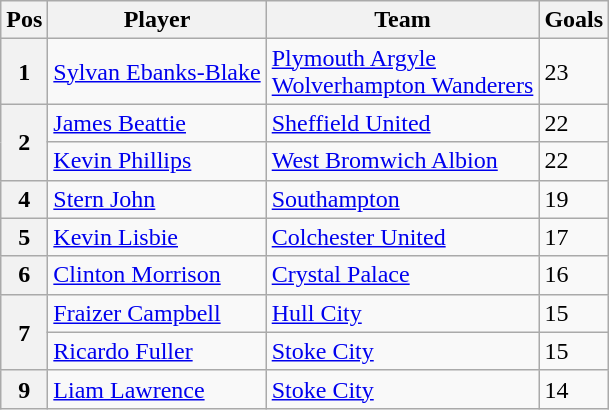<table class="wikitable">
<tr>
<th>Pos</th>
<th>Player</th>
<th>Team</th>
<th>Goals</th>
</tr>
<tr>
<th>1</th>
<td><a href='#'>Sylvan Ebanks-Blake</a></td>
<td><a href='#'>Plymouth Argyle</a><br><a href='#'>Wolverhampton Wanderers</a></td>
<td>23</td>
</tr>
<tr>
<th rowspan=2>2</th>
<td><a href='#'>James Beattie</a></td>
<td><a href='#'>Sheffield United</a></td>
<td>22</td>
</tr>
<tr>
<td><a href='#'>Kevin Phillips</a></td>
<td><a href='#'>West Bromwich Albion</a></td>
<td>22</td>
</tr>
<tr>
<th>4</th>
<td><a href='#'>Stern John</a></td>
<td><a href='#'>Southampton</a></td>
<td>19</td>
</tr>
<tr>
<th>5</th>
<td><a href='#'>Kevin Lisbie</a></td>
<td><a href='#'>Colchester United</a></td>
<td>17</td>
</tr>
<tr>
<th>6</th>
<td><a href='#'>Clinton Morrison</a></td>
<td><a href='#'>Crystal Palace</a></td>
<td>16</td>
</tr>
<tr>
<th rowspan=2>7</th>
<td><a href='#'>Fraizer Campbell</a></td>
<td><a href='#'>Hull City</a></td>
<td>15</td>
</tr>
<tr>
<td><a href='#'>Ricardo Fuller</a></td>
<td><a href='#'>Stoke City</a></td>
<td>15</td>
</tr>
<tr>
<th>9</th>
<td><a href='#'>Liam Lawrence</a></td>
<td><a href='#'>Stoke City</a></td>
<td>14</td>
</tr>
</table>
